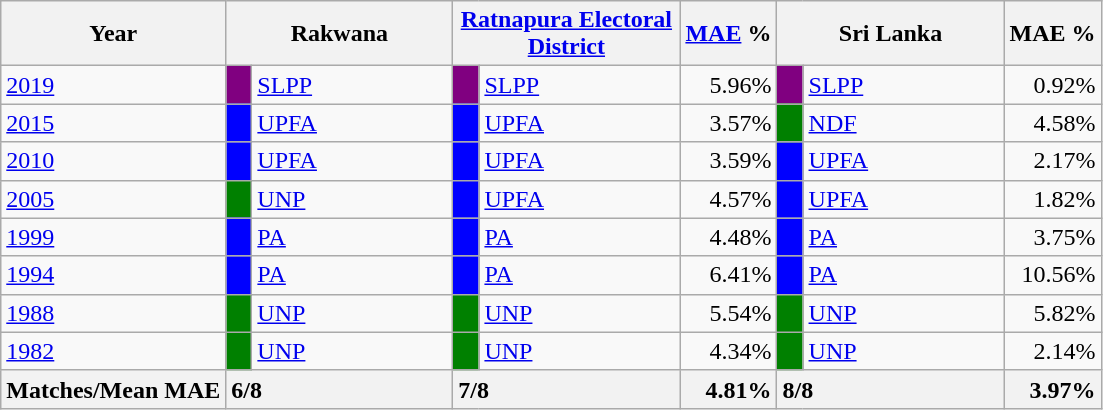<table class="wikitable">
<tr>
<th>Year</th>
<th colspan="2" width="144px">Rakwana</th>
<th colspan="2" width="144px"><a href='#'>Ratnapura Electoral District</a></th>
<th><a href='#'>MAE</a> %</th>
<th colspan="2" width="144px">Sri Lanka</th>
<th>MAE %</th>
</tr>
<tr>
<td><a href='#'>2019</a></td>
<td style="background-color:purple;" width="10px"></td>
<td style="text-align:left;"><a href='#'>SLPP</a></td>
<td style="background-color:purple;" width="10px"></td>
<td style="text-align:left;"><a href='#'>SLPP</a></td>
<td style="text-align:right;">5.96%</td>
<td style="background-color:purple;" width="10px"></td>
<td style="text-align:left;"><a href='#'>SLPP</a></td>
<td style="text-align:right;">0.92%</td>
</tr>
<tr>
<td><a href='#'>2015</a></td>
<td style="background-color:blue;" width="10px"></td>
<td style="text-align:left;"><a href='#'>UPFA</a></td>
<td style="background-color:blue;" width="10px"></td>
<td style="text-align:left;"><a href='#'>UPFA</a></td>
<td style="text-align:right;">3.57%</td>
<td style="background-color:green;" width="10px"></td>
<td style="text-align:left;"><a href='#'>NDF</a></td>
<td style="text-align:right;">4.58%</td>
</tr>
<tr>
<td><a href='#'>2010</a></td>
<td style="background-color:blue;" width="10px"></td>
<td style="text-align:left;"><a href='#'>UPFA</a></td>
<td style="background-color:blue;" width="10px"></td>
<td style="text-align:left;"><a href='#'>UPFA</a></td>
<td style="text-align:right;">3.59%</td>
<td style="background-color:blue;" width="10px"></td>
<td style="text-align:left;"><a href='#'>UPFA</a></td>
<td style="text-align:right;">2.17%</td>
</tr>
<tr>
<td><a href='#'>2005</a></td>
<td style="background-color:green;" width="10px"></td>
<td style="text-align:left;"><a href='#'>UNP</a></td>
<td style="background-color:blue;" width="10px"></td>
<td style="text-align:left;"><a href='#'>UPFA</a></td>
<td style="text-align:right;">4.57%</td>
<td style="background-color:blue;" width="10px"></td>
<td style="text-align:left;"><a href='#'>UPFA</a></td>
<td style="text-align:right;">1.82%</td>
</tr>
<tr>
<td><a href='#'>1999</a></td>
<td style="background-color:blue;" width="10px"></td>
<td style="text-align:left;"><a href='#'>PA</a></td>
<td style="background-color:blue;" width="10px"></td>
<td style="text-align:left;"><a href='#'>PA</a></td>
<td style="text-align:right;">4.48%</td>
<td style="background-color:blue;" width="10px"></td>
<td style="text-align:left;"><a href='#'>PA</a></td>
<td style="text-align:right;">3.75%</td>
</tr>
<tr>
<td><a href='#'>1994</a></td>
<td style="background-color:blue;" width="10px"></td>
<td style="text-align:left;"><a href='#'>PA</a></td>
<td style="background-color:blue;" width="10px"></td>
<td style="text-align:left;"><a href='#'>PA</a></td>
<td style="text-align:right;">6.41%</td>
<td style="background-color:blue;" width="10px"></td>
<td style="text-align:left;"><a href='#'>PA</a></td>
<td style="text-align:right;">10.56%</td>
</tr>
<tr>
<td><a href='#'>1988</a></td>
<td style="background-color:green;" width="10px"></td>
<td style="text-align:left;"><a href='#'>UNP</a></td>
<td style="background-color:green;" width="10px"></td>
<td style="text-align:left;"><a href='#'>UNP</a></td>
<td style="text-align:right;">5.54%</td>
<td style="background-color:green;" width="10px"></td>
<td style="text-align:left;"><a href='#'>UNP</a></td>
<td style="text-align:right;">5.82%</td>
</tr>
<tr>
<td><a href='#'>1982</a></td>
<td style="background-color:green;" width="10px"></td>
<td style="text-align:left;"><a href='#'>UNP</a></td>
<td style="background-color:green;" width="10px"></td>
<td style="text-align:left;"><a href='#'>UNP</a></td>
<td style="text-align:right;">4.34%</td>
<td style="background-color:green;" width="10px"></td>
<td style="text-align:left;"><a href='#'>UNP</a></td>
<td style="text-align:right;">2.14%</td>
</tr>
<tr>
<th>Matches/Mean MAE</th>
<th style="text-align:left;"colspan="2" width="144px">6/8</th>
<th style="text-align:left;"colspan="2" width="144px">7/8</th>
<th style="text-align:right;">4.81%</th>
<th style="text-align:left;"colspan="2" width="144px">8/8</th>
<th style="text-align:right;">3.97%</th>
</tr>
</table>
